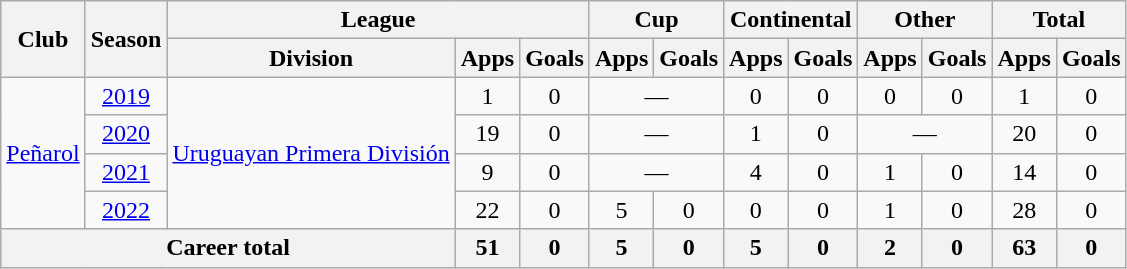<table class="wikitable" Style="text-align: center">
<tr>
<th rowspan="2">Club</th>
<th rowspan="2">Season</th>
<th colspan="3">League</th>
<th colspan="2">Cup</th>
<th colspan="2">Continental</th>
<th colspan="2">Other</th>
<th colspan="2">Total</th>
</tr>
<tr>
<th>Division</th>
<th>Apps</th>
<th>Goals</th>
<th>Apps</th>
<th>Goals</th>
<th>Apps</th>
<th>Goals</th>
<th>Apps</th>
<th>Goals</th>
<th>Apps</th>
<th>Goals</th>
</tr>
<tr>
<td rowspan="4"><a href='#'>Peñarol</a></td>
<td><a href='#'>2019</a></td>
<td rowspan="4"><a href='#'>Uruguayan Primera División</a></td>
<td>1</td>
<td>0</td>
<td colspan="2">—</td>
<td>0</td>
<td>0</td>
<td>0</td>
<td>0</td>
<td>1</td>
<td>0</td>
</tr>
<tr>
<td><a href='#'>2020</a></td>
<td>19</td>
<td>0</td>
<td colspan="2">—</td>
<td>1</td>
<td>0</td>
<td colspan="2">—</td>
<td>20</td>
<td>0</td>
</tr>
<tr>
<td><a href='#'>2021</a></td>
<td>9</td>
<td>0</td>
<td colspan="2">—</td>
<td>4</td>
<td>0</td>
<td>1</td>
<td>0</td>
<td>14</td>
<td>0</td>
</tr>
<tr>
<td><a href='#'>2022</a></td>
<td>22</td>
<td>0</td>
<td>5</td>
<td>0</td>
<td>0</td>
<td>0</td>
<td>1</td>
<td>0</td>
<td>28</td>
<td>0</td>
</tr>
<tr>
<th colspan="3">Career total</th>
<th>51</th>
<th>0</th>
<th>5</th>
<th>0</th>
<th>5</th>
<th>0</th>
<th>2</th>
<th>0</th>
<th>63</th>
<th>0</th>
</tr>
</table>
